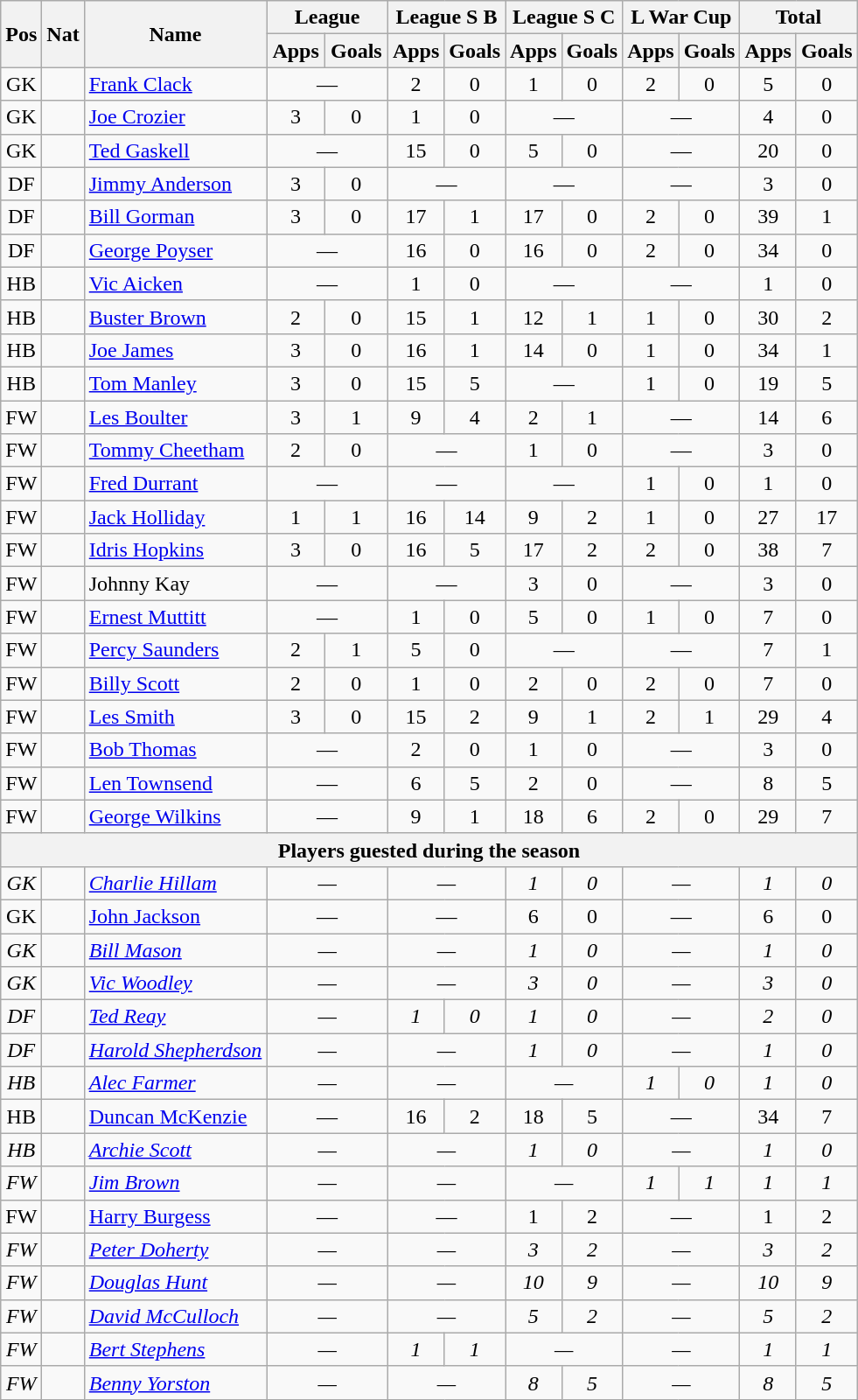<table class="wikitable" style="text-align:center">
<tr>
<th rowspan="2">Pos</th>
<th rowspan="2">Nat</th>
<th rowspan="2">Name</th>
<th colspan="2" style="width:85px;">League</th>
<th colspan="2">League S B</th>
<th colspan="2">League S C</th>
<th colspan="2">L War Cup</th>
<th colspan="2">Total</th>
</tr>
<tr>
<th>Apps</th>
<th>Goals</th>
<th>Apps</th>
<th>Goals</th>
<th>Apps</th>
<th>Goals</th>
<th>Apps</th>
<th>Goals</th>
<th>Apps</th>
<th>Goals</th>
</tr>
<tr>
<td>GK</td>
<td></td>
<td style="text-align:left;"><a href='#'>Frank Clack</a></td>
<td colspan="2">—</td>
<td>2</td>
<td>0</td>
<td>1</td>
<td>0</td>
<td>2</td>
<td>0</td>
<td>5</td>
<td>0</td>
</tr>
<tr>
<td>GK</td>
<td></td>
<td style="text-align:left;"><a href='#'>Joe Crozier</a></td>
<td>3</td>
<td>0</td>
<td>1</td>
<td>0</td>
<td colspan="2">—</td>
<td colspan="2">—</td>
<td>4</td>
<td>0</td>
</tr>
<tr>
<td>GK</td>
<td></td>
<td style="text-align:left;"><a href='#'>Ted Gaskell</a></td>
<td colspan="2">—</td>
<td>15</td>
<td>0</td>
<td>5</td>
<td>0</td>
<td colspan="2">—</td>
<td>20</td>
<td>0</td>
</tr>
<tr>
<td>DF</td>
<td><em></em></td>
<td style="text-align:left;"><a href='#'>Jimmy Anderson</a></td>
<td>3</td>
<td>0</td>
<td colspan="2">—</td>
<td colspan="2">—</td>
<td colspan="2">—</td>
<td>3</td>
<td>0</td>
</tr>
<tr>
<td>DF</td>
<td></td>
<td style="text-align:left;"><a href='#'>Bill Gorman</a></td>
<td>3</td>
<td>0</td>
<td>17</td>
<td>1</td>
<td>17</td>
<td>0</td>
<td>2</td>
<td>0</td>
<td>39</td>
<td>1</td>
</tr>
<tr>
<td>DF</td>
<td></td>
<td style="text-align:left;"><a href='#'>George Poyser</a></td>
<td colspan="2">—</td>
<td>16</td>
<td>0</td>
<td>16</td>
<td>0</td>
<td>2</td>
<td>0</td>
<td>34</td>
<td>0</td>
</tr>
<tr>
<td>HB</td>
<td></td>
<td style="text-align:left;"><a href='#'>Vic Aicken</a></td>
<td colspan="2">—</td>
<td>1</td>
<td>0</td>
<td colspan="2">—</td>
<td colspan="2">—</td>
<td>1</td>
<td>0</td>
</tr>
<tr>
<td>HB</td>
<td></td>
<td style="text-align:left;"><a href='#'>Buster Brown</a></td>
<td>2</td>
<td>0</td>
<td>15</td>
<td>1</td>
<td>12</td>
<td>1</td>
<td>1</td>
<td>0</td>
<td>30</td>
<td>2</td>
</tr>
<tr>
<td>HB</td>
<td></td>
<td style="text-align:left;"><a href='#'>Joe James</a></td>
<td>3</td>
<td>0</td>
<td>16</td>
<td>1</td>
<td>14</td>
<td>0</td>
<td>1</td>
<td>0</td>
<td>34</td>
<td>1</td>
</tr>
<tr>
<td>HB</td>
<td></td>
<td style="text-align:left;"><a href='#'>Tom Manley</a></td>
<td>3</td>
<td>0</td>
<td>15</td>
<td>5</td>
<td colspan="2">—</td>
<td>1</td>
<td>0</td>
<td>19</td>
<td>5</td>
</tr>
<tr>
<td>FW</td>
<td></td>
<td style="text-align:left;"><a href='#'>Les Boulter</a></td>
<td>3</td>
<td>1</td>
<td>9</td>
<td>4</td>
<td>2</td>
<td>1</td>
<td colspan="2">—</td>
<td>14</td>
<td>6</td>
</tr>
<tr>
<td>FW</td>
<td><em></em></td>
<td style="text-align:left;"><a href='#'>Tommy Cheetham</a></td>
<td>2</td>
<td>0</td>
<td colspan="2">—</td>
<td>1</td>
<td>0</td>
<td colspan="2">—</td>
<td>3</td>
<td>0</td>
</tr>
<tr>
<td>FW</td>
<td><em></em></td>
<td style="text-align:left;"><a href='#'>Fred Durrant</a></td>
<td colspan="2">—</td>
<td colspan="2">—</td>
<td colspan="2">—</td>
<td>1</td>
<td>0</td>
<td>1</td>
<td>0</td>
</tr>
<tr>
<td>FW</td>
<td><em></em></td>
<td style="text-align:left;"><a href='#'>Jack Holliday</a></td>
<td>1</td>
<td>1</td>
<td>16</td>
<td>14</td>
<td>9</td>
<td>2</td>
<td>1</td>
<td>0</td>
<td>27</td>
<td>17</td>
</tr>
<tr>
<td>FW</td>
<td></td>
<td style="text-align:left;"><a href='#'>Idris Hopkins</a></td>
<td>3</td>
<td>0</td>
<td>16</td>
<td>5</td>
<td>17</td>
<td>2</td>
<td>2</td>
<td>0</td>
<td>38</td>
<td>7</td>
</tr>
<tr>
<td>FW</td>
<td></td>
<td style="text-align:left;">Johnny Kay</td>
<td colspan="2">—</td>
<td colspan="2">—</td>
<td>3</td>
<td>0</td>
<td colspan="2">—</td>
<td>3</td>
<td>0</td>
</tr>
<tr>
<td>FW</td>
<td><em></em></td>
<td style="text-align:left;"><a href='#'>Ernest Muttitt</a></td>
<td colspan="2">—</td>
<td>1</td>
<td>0</td>
<td>5</td>
<td>0</td>
<td>1</td>
<td>0</td>
<td>7</td>
<td>0</td>
</tr>
<tr>
<td>FW</td>
<td><em></em></td>
<td style="text-align:left;"><a href='#'>Percy Saunders</a></td>
<td>2</td>
<td>1</td>
<td>5</td>
<td>0</td>
<td colspan="2">—</td>
<td colspan="2">—</td>
<td>7</td>
<td>1</td>
</tr>
<tr>
<td>FW</td>
<td><em></em></td>
<td style="text-align:left;"><a href='#'>Billy Scott</a></td>
<td>2</td>
<td>0</td>
<td>1</td>
<td>0</td>
<td>2</td>
<td>0</td>
<td>2</td>
<td>0</td>
<td>7</td>
<td>0</td>
</tr>
<tr>
<td>FW</td>
<td><em></em></td>
<td style="text-align:left;"><a href='#'>Les Smith</a></td>
<td>3</td>
<td>0</td>
<td>15</td>
<td>2</td>
<td>9</td>
<td>1</td>
<td>2</td>
<td>1</td>
<td>29</td>
<td>4</td>
</tr>
<tr>
<td>FW</td>
<td></td>
<td style="text-align:left;"><a href='#'>Bob Thomas</a></td>
<td colspan="2">—</td>
<td>2</td>
<td>0</td>
<td>1</td>
<td>0</td>
<td colspan="2">—</td>
<td>3</td>
<td>0</td>
</tr>
<tr>
<td>FW</td>
<td><em></em></td>
<td style="text-align:left;"><a href='#'>Len Townsend</a></td>
<td colspan="2">—</td>
<td>6</td>
<td>5</td>
<td>2</td>
<td>0</td>
<td colspan="2">—</td>
<td>8</td>
<td>5</td>
</tr>
<tr>
<td>FW</td>
<td><em></em></td>
<td style="text-align:left;"><a href='#'>George Wilkins</a></td>
<td colspan="2">—</td>
<td>9</td>
<td>1</td>
<td>18</td>
<td>6</td>
<td>2</td>
<td>0</td>
<td>29</td>
<td>7</td>
</tr>
<tr>
<th colspan="13">Players guested during the season</th>
</tr>
<tr>
<td><em>GK</em></td>
<td><em></em></td>
<td style="text-align:left;"><em><a href='#'>Charlie Hillam</a></em></td>
<td colspan="2"><em>—</em></td>
<td colspan="2"><em>—</em></td>
<td><em>1</em></td>
<td><em>0</em></td>
<td colspan="2"><em>—</em></td>
<td><em>1</em></td>
<td><em>0</em></td>
</tr>
<tr>
<td>GK</td>
<td></td>
<td style="text-align:left;"><a href='#'>John Jackson</a></td>
<td colspan="2">—</td>
<td colspan="2">—</td>
<td>6</td>
<td>0</td>
<td colspan="2">—</td>
<td>6</td>
<td>0</td>
</tr>
<tr>
<td><em>GK</em></td>
<td><em></em></td>
<td style="text-align:left;"><a href='#'><em>Bill Mason</em></a></td>
<td colspan="2"><em>—</em></td>
<td colspan="2"><em>—</em></td>
<td><em>1</em></td>
<td><em>0</em></td>
<td colspan="2"><em>—</em></td>
<td><em>1</em></td>
<td><em>0</em></td>
</tr>
<tr>
<td><em>GK</em></td>
<td><em></em></td>
<td style="text-align:left;"><em><a href='#'>Vic Woodley</a></em></td>
<td colspan="2"><em>—</em></td>
<td colspan="2"><em>—</em></td>
<td><em>3</em></td>
<td><em>0</em></td>
<td colspan="2"><em>—</em></td>
<td><em>3</em></td>
<td><em>0</em></td>
</tr>
<tr>
<td><em>DF</em></td>
<td><em></em></td>
<td style="text-align:left;"><em><a href='#'>Ted Reay</a></em></td>
<td colspan="2"><em>—</em></td>
<td><em>1</em></td>
<td><em>0</em></td>
<td><em>1</em></td>
<td><em>0</em></td>
<td colspan="2"><em>—</em></td>
<td><em>2</em></td>
<td><em>0</em></td>
</tr>
<tr>
<td><em>DF</em></td>
<td><em></em></td>
<td style="text-align:left;"><em><a href='#'>Harold Shepherdson</a></em></td>
<td colspan="2"><em>—</em></td>
<td colspan="2"><em>—</em></td>
<td><em>1</em></td>
<td><em>0</em></td>
<td colspan="2"><em>—</em></td>
<td><em>1</em></td>
<td><em>0</em></td>
</tr>
<tr>
<td><em>HB</em></td>
<td><em></em></td>
<td style="text-align:left;"><em><a href='#'>Alec Farmer</a></em></td>
<td colspan="2"><em>—</em></td>
<td colspan="2"><em>—</em></td>
<td colspan="2"><em>—</em></td>
<td><em>1</em></td>
<td><em>0</em></td>
<td><em>1</em></td>
<td><em>0</em></td>
</tr>
<tr>
<td>HB</td>
<td></td>
<td style="text-align:left;"><a href='#'>Duncan McKenzie</a></td>
<td colspan="2">—</td>
<td>16</td>
<td>2</td>
<td>18</td>
<td>5</td>
<td colspan="2">—</td>
<td>34</td>
<td>7</td>
</tr>
<tr>
<td><em>HB</em></td>
<td><em></em></td>
<td style="text-align:left;"><em><a href='#'>Archie Scott</a></em></td>
<td colspan="2"><em>—</em></td>
<td colspan="2"><em>—</em></td>
<td><em>1</em></td>
<td><em>0</em></td>
<td colspan="2"><em>—</em></td>
<td><em>1</em></td>
<td><em>0</em></td>
</tr>
<tr>
<td><em>FW</em></td>
<td><em></em></td>
<td style="text-align:left;"><a href='#'><em>Jim Brown</em></a></td>
<td colspan="2"><em>—</em></td>
<td colspan="2"><em>—</em></td>
<td colspan="2"><em>—</em></td>
<td><em>1</em></td>
<td><em>1</em></td>
<td><em>1</em></td>
<td><em>1</em></td>
</tr>
<tr>
<td>FW</td>
<td></td>
<td style="text-align:left;"><a href='#'>Harry Burgess</a></td>
<td colspan="2">—</td>
<td colspan="2">—</td>
<td>1</td>
<td>2</td>
<td colspan="2">—</td>
<td>1</td>
<td>2</td>
</tr>
<tr>
<td><em>FW</em></td>
<td><em></em></td>
<td style="text-align:left;"><a href='#'><em>Peter Doherty</em></a></td>
<td colspan="2"><em>—</em></td>
<td colspan="2"><em>—</em></td>
<td><em>3</em></td>
<td><em>2</em></td>
<td colspan="2"><em>—</em></td>
<td><em>3</em></td>
<td><em>2</em></td>
</tr>
<tr>
<td><em>FW</em></td>
<td><em></em></td>
<td style="text-align:left;"><em><a href='#'>Douglas Hunt</a></em></td>
<td colspan="2"><em>—</em></td>
<td colspan="2"><em>—</em></td>
<td><em>10</em></td>
<td><em>9</em></td>
<td colspan="2"><em>—</em></td>
<td><em>10</em></td>
<td><em>9</em></td>
</tr>
<tr>
<td><em>FW</em></td>
<td><em></em></td>
<td style="text-align:left;"><em><a href='#'>David McCulloch</a></em></td>
<td colspan="2"><em>—</em></td>
<td colspan="2"><em>—</em></td>
<td><em>5</em></td>
<td><em>2</em></td>
<td colspan="2"><em>—</em></td>
<td><em>5</em></td>
<td><em>2</em></td>
</tr>
<tr>
<td><em>FW</em></td>
<td><em></em></td>
<td style="text-align:left;"><em><a href='#'>Bert Stephens</a></em></td>
<td colspan="2"><em>—</em></td>
<td><em>1</em></td>
<td><em>1</em></td>
<td colspan="2"><em>—</em></td>
<td colspan="2"><em>—</em></td>
<td><em>1</em></td>
<td><em>1</em></td>
</tr>
<tr>
<td><em>FW</em></td>
<td><em></em></td>
<td style="text-align:left;"><em><a href='#'>Benny Yorston</a></em></td>
<td colspan="2"><em>—</em></td>
<td colspan="2"><em>—</em></td>
<td><em>8</em></td>
<td><em>5</em></td>
<td colspan="2"><em>—</em></td>
<td><em>8</em></td>
<td><em>5</em></td>
</tr>
</table>
